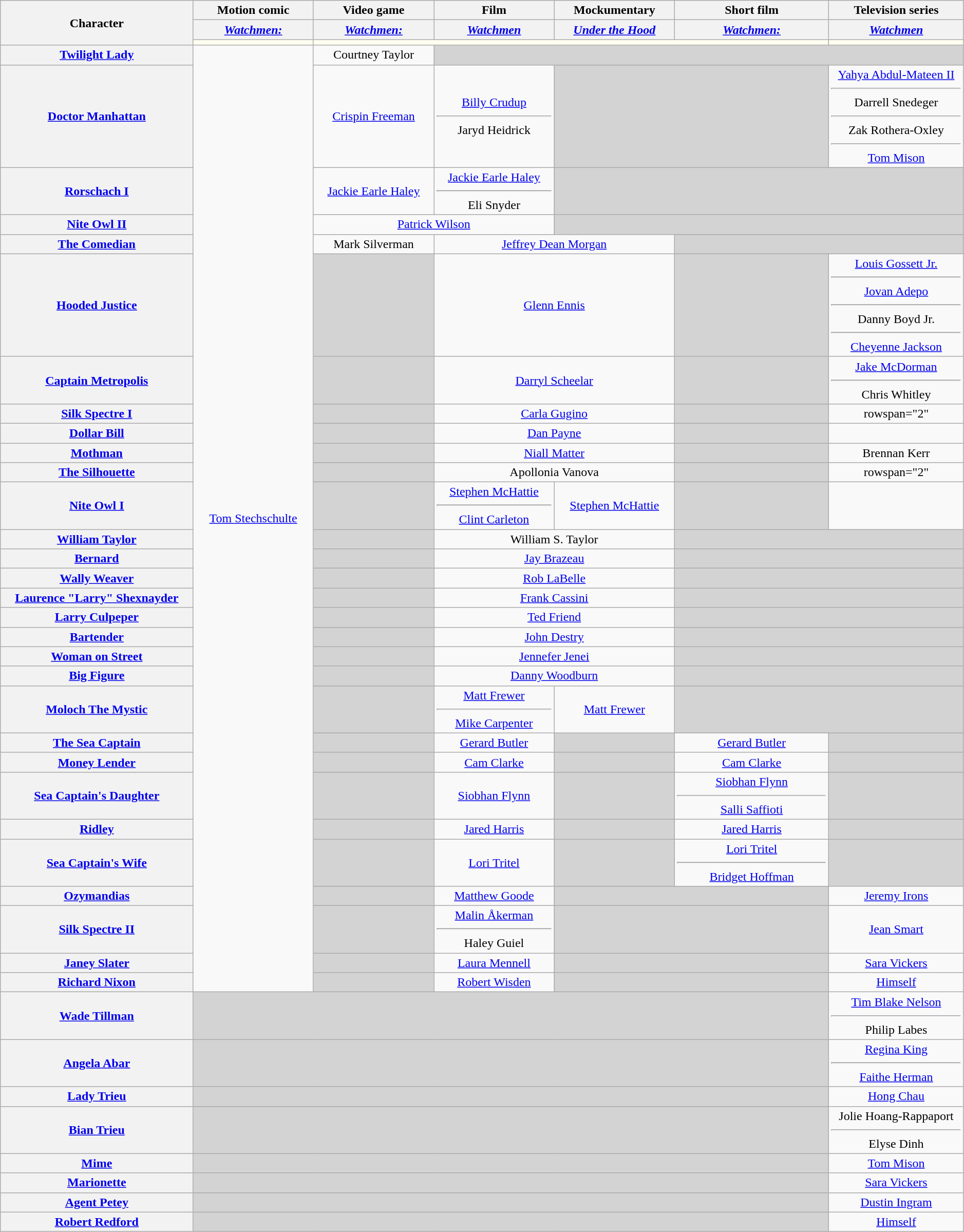<table class="wikitable" style="text-align:center; width:99%;">
<tr>
<th rowspan="3" style="width:20.0%;">Character</th>
<th colspan="1">Motion comic</th>
<th colspan="1">Video game</th>
<th colspan="1">Film</th>
<th colspan="1">Mockumentary</th>
<th colspan="1">Short film</th>
<th colspan="1">Television series</th>
</tr>
<tr>
<th style="text-align:center; width:12.5%;"><em><a href='#'>Watchmen:<br></a></em></th>
<th style="text-align:center; width:12.5%;"><em><a href='#'>Watchmen:<br></a></em></th>
<th style="text-align:center; width:12.5%;"><em><a href='#'>Watchmen</a></em></th>
<th style="text-align:center; width:12.5%;"><em><a href='#'>Under the Hood</a></em></th>
<th style="text-align:center; width:16.0%;"><em><a href='#'>Watchmen:<br></a></em></th>
<th style="text-align:center; width:15.5%;"><em><a href='#'>Watchmen</a></em></th>
</tr>
<tr>
<th style="background-color:ivory;"><span></span></th>
<th colspan="4" style="background-color:ivory;"><span></span></th>
<th style="background-color:ivory;"><span></span></th>
</tr>
<tr>
<th><a href='#'>Twilight Lady<br></a></th>
<td rowspan="30"><a href='#'>Tom Stechschulte</a></td>
<td>Courtney Taylor</td>
<td colspan="4" style="background:#d3d3d3;"></td>
</tr>
<tr>
<th><a href='#'>Doctor Manhattan<br></a></th>
<td><a href='#'>Crispin Freeman</a></td>
<td><a href='#'>Billy Crudup</a><hr>Jaryd Heidrick</td>
<td colspan="2" style="background:#d3d3d3;"></td>
<td><a href='#'>Yahya Abdul-Mateen II</a><hr>Darrell Snedeger<hr>Zak Rothera-Oxley<hr><a href='#'>Tom Mison</a></td>
</tr>
<tr>
<th><a href='#'>Rorschach I<br></a></th>
<td><a href='#'>Jackie Earle Haley</a></td>
<td><a href='#'>Jackie Earle Haley</a><hr>Eli Snyder</td>
<td colspan="3" style="background:#d3d3d3;"></td>
</tr>
<tr>
<th><a href='#'>Nite Owl II<br></a></th>
<td colspan="2"><a href='#'>Patrick Wilson</a></td>
<td colspan="3" style="background:#d3d3d3;"></td>
</tr>
<tr>
<th><a href='#'>The Comedian<br></a></th>
<td>Mark Silverman</td>
<td colspan="2"><a href='#'>Jeffrey Dean Morgan</a></td>
<td colspan="2" style="background:#d3d3d3;"></td>
</tr>
<tr>
<th><a href='#'>Hooded Justice</a></th>
<td style="background:#d3d3d3;"></td>
<td colspan="2"><a href='#'>Glenn Ennis</a></td>
<td style="background:#d3d3d3;"></td>
<td><a href='#'>Louis Gossett Jr.</a><hr><a href='#'>Jovan Adepo</a><hr>Danny Boyd Jr.<hr><a href='#'>Cheyenne Jackson</a></td>
</tr>
<tr>
<th><a href='#'>Captain Metropolis<br></a></th>
<td style="background:#d3d3d3;"></td>
<td colspan="2"><a href='#'>Darryl Scheelar</a></td>
<td style="background:#d3d3d3;"></td>
<td><a href='#'>Jake McDorman</a><hr>Chris Whitley</td>
</tr>
<tr>
<th><a href='#'>Silk Spectre I<br></a></th>
<td style="background:#d3d3d3;"></td>
<td colspan="2"><a href='#'>Carla Gugino</a></td>
<td style="background:#d3d3d3;"></td>
<td>rowspan="2" </td>
</tr>
<tr>
<th><a href='#'>Dollar Bill<br></a></th>
<td style="background:#d3d3d3;"></td>
<td colspan="2"><a href='#'>Dan Payne</a></td>
<td style="background:#d3d3d3;"></td>
</tr>
<tr>
<th><a href='#'>Mothman<br></a></th>
<td style="background:#d3d3d3;"></td>
<td colspan="2"><a href='#'>Niall Matter</a></td>
<td style="background:#d3d3d3;"></td>
<td>Brennan Kerr</td>
</tr>
<tr>
<th><a href='#'>The Silhouette<br></a></th>
<td style="background:#d3d3d3;"></td>
<td colspan="2">Apollonia Vanova</td>
<td style="background:#d3d3d3;"></td>
<td>rowspan="2" </td>
</tr>
<tr>
<th><a href='#'>Nite Owl I<br></a></th>
<td style="background:#d3d3d3;"></td>
<td><a href='#'>Stephen McHattie</a><hr><a href='#'>Clint Carleton</a></td>
<td><a href='#'>Stephen McHattie</a></td>
<td style="background:#d3d3d3;"></td>
</tr>
<tr>
<th><a href='#'>William Taylor</a></th>
<td style="background:#d3d3d3;"></td>
<td colspan="2">William S. Taylor</td>
<td colspan="2" style="background:#d3d3d3;"></td>
</tr>
<tr>
<th><a href='#'>Bernard</a></th>
<td style="background:#d3d3d3;"></td>
<td colspan="2"><a href='#'>Jay Brazeau</a></td>
<td colspan="2" style="background:#d3d3d3;"></td>
</tr>
<tr>
<th><a href='#'>Wally Weaver</a></th>
<td style="background:#d3d3d3;"></td>
<td colspan="2"><a href='#'>Rob LaBelle</a></td>
<td colspan="2" style="background:#d3d3d3;"></td>
</tr>
<tr>
<th><a href='#'>Laurence "Larry" Shexnayder</a></th>
<td style="background:#d3d3d3;"></td>
<td colspan="2"><a href='#'>Frank Cassini</a></td>
<td colspan="2" style="background:#d3d3d3;"></td>
</tr>
<tr>
<th><a href='#'>Larry Culpeper</a></th>
<td style="background:#d3d3d3;"></td>
<td colspan="2"><a href='#'>Ted Friend</a></td>
<td colspan="2" style="background:#d3d3d3;"></td>
</tr>
<tr>
<th><a href='#'>Bartender</a></th>
<td style="background:#d3d3d3;"></td>
<td colspan="2"><a href='#'>John Destry</a></td>
<td colspan="2" style="background:#d3d3d3;"></td>
</tr>
<tr>
<th><a href='#'>Woman on Street</a></th>
<td style="background:#d3d3d3;"></td>
<td colspan="2"><a href='#'>Jennefer Jenei</a></td>
<td colspan="2" style="background:#d3d3d3;"></td>
</tr>
<tr>
<th><a href='#'>Big Figure<br></a></th>
<td style="background:#d3d3d3;"></td>
<td colspan="2"><a href='#'>Danny Woodburn</a></td>
<td colspan="2" style="background:#d3d3d3;"></td>
</tr>
<tr>
<th><a href='#'>Moloch The Mystic<br></a></th>
<td style="background:#d3d3d3;"></td>
<td><a href='#'>Matt Frewer</a><hr><a href='#'>Mike Carpenter</a></td>
<td><a href='#'>Matt Frewer</a></td>
<td colspan="2" style="background:#d3d3d3;"></td>
</tr>
<tr>
<th><a href='#'>The Sea Captain</a></th>
<td style="background:#d3d3d3;"></td>
<td><a href='#'>Gerard Butler</a></td>
<td style="background:#d3d3d3;"></td>
<td><a href='#'>Gerard Butler</a></td>
<td style="background:#d3d3d3;"></td>
</tr>
<tr>
<th><a href='#'>Money Lender</a></th>
<td style="background:#d3d3d3;"></td>
<td><a href='#'>Cam Clarke</a></td>
<td style="background:#d3d3d3;"></td>
<td><a href='#'>Cam Clarke</a></td>
<td style="background:#d3d3d3;"></td>
</tr>
<tr>
<th><a href='#'>Sea Captain's Daughter</a></th>
<td style="background:#d3d3d3;"></td>
<td><a href='#'>Siobhan Flynn</a></td>
<td style="background:#d3d3d3;"></td>
<td><a href='#'>Siobhan Flynn</a><hr><a href='#'>Salli Saffioti</a></td>
<td style="background:#d3d3d3;"></td>
</tr>
<tr>
<th><a href='#'>Ridley</a></th>
<td style="background:#d3d3d3;"></td>
<td><a href='#'>Jared Harris</a></td>
<td style="background:#d3d3d3;"></td>
<td><a href='#'>Jared Harris</a></td>
<td style="background:#d3d3d3;"></td>
</tr>
<tr>
<th><a href='#'>Sea Captain's Wife</a></th>
<td style="background:#d3d3d3;"></td>
<td><a href='#'>Lori Tritel</a></td>
<td style="background:#d3d3d3;"></td>
<td><a href='#'>Lori Tritel</a><hr><a href='#'>Bridget Hoffman</a></td>
<td style="background:#d3d3d3;"></td>
</tr>
<tr>
<th><a href='#'>Ozymandias<br></a></th>
<td style="background:#d3d3d3;"></td>
<td><a href='#'>Matthew Goode</a></td>
<td colspan="2" style="background:#d3d3d3;"></td>
<td><a href='#'>Jeremy Irons</a></td>
</tr>
<tr>
<th><a href='#'>Silk Spectre II<br></a></th>
<td style="background:#d3d3d3;"></td>
<td><a href='#'>Malin Åkerman</a><hr>Haley Guiel</td>
<td colspan="2" style="background:#d3d3d3;"></td>
<td><a href='#'>Jean Smart</a></td>
</tr>
<tr>
<th><a href='#'>Janey Slater</a></th>
<td style="background:#d3d3d3;"></td>
<td><a href='#'>Laura Mennell</a></td>
<td colspan="2" style="background:#d3d3d3;"></td>
<td><a href='#'>Sara Vickers</a></td>
</tr>
<tr>
<th><a href='#'>Richard Nixon</a></th>
<td style="background:#d3d3d3;"></td>
<td><a href='#'>Robert Wisden</a></td>
<td colspan="2" style="background:#d3d3d3;"></td>
<td><a href='#'>Himself</a></td>
</tr>
<tr>
<th><a href='#'>Wade Tillman<br></a></th>
<td colspan="5" style="background:#d3d3d3;"></td>
<td><a href='#'>Tim Blake Nelson</a><hr> Philip Labes</td>
</tr>
<tr>
<th><a href='#'>Angela Abar<br></a></th>
<td colspan="5" style="background:#d3d3d3;"></td>
<td><a href='#'>Regina King</a><hr><a href='#'>Faithe Herman</a></td>
</tr>
<tr>
<th><a href='#'>Lady Trieu<br></a></th>
<td colspan="5" style="background:#d3d3d3;"></td>
<td><a href='#'>Hong Chau</a></td>
</tr>
<tr>
<th><a href='#'>Bian Trieu</a></th>
<td colspan="5" style="background:#d3d3d3;"></td>
<td>Jolie Hoang-Rappaport<hr>Elyse Dinh</td>
</tr>
<tr>
<th><a href='#'>Mime<br></a></th>
<td colspan="5" style="background:#d3d3d3;"></td>
<td><a href='#'>Tom Mison</a></td>
</tr>
<tr>
<th><a href='#'>Marionette<br></a></th>
<td colspan="5" style="background:#d3d3d3;"></td>
<td><a href='#'>Sara Vickers</a></td>
</tr>
<tr>
<th><a href='#'>Agent Petey<br></a></th>
<td colspan="5" style="background:#d3d3d3;"></td>
<td><a href='#'>Dustin Ingram</a></td>
</tr>
<tr>
<th><a href='#'>Robert Redford</a></th>
<td colspan="5" style="background:#d3d3d3;"></td>
<td><a href='#'>Himself</a></td>
</tr>
</table>
